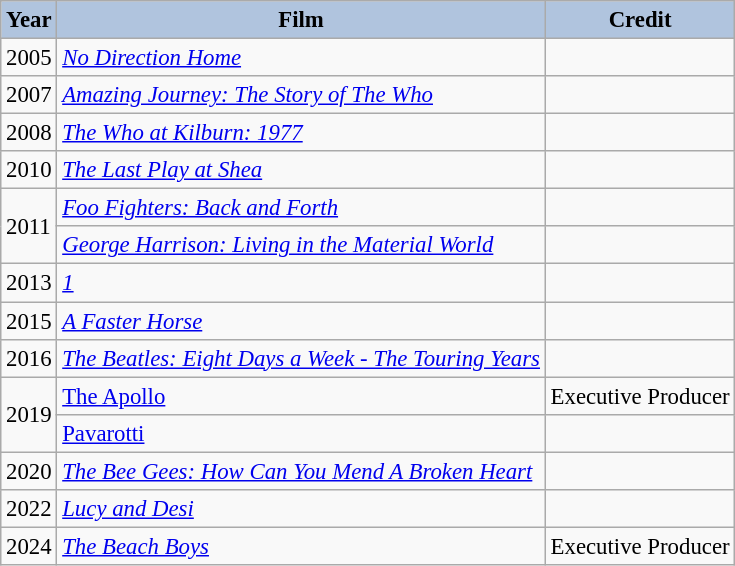<table class="wikitable" style="font-size:95%;">
<tr>
<th style="background:#B0C4DE;">Year</th>
<th style="background:#B0C4DE;">Film</th>
<th style="background:#B0C4DE;">Credit</th>
</tr>
<tr>
<td>2005</td>
<td><em><a href='#'>No Direction Home</a></em></td>
<td></td>
</tr>
<tr>
<td>2007</td>
<td><em><a href='#'>Amazing Journey: The Story of The Who</a></em></td>
<td></td>
</tr>
<tr>
<td>2008</td>
<td><em><a href='#'>The Who at Kilburn: 1977</a></em></td>
<td></td>
</tr>
<tr>
<td>2010</td>
<td><em><a href='#'>The Last Play at Shea</a></em></td>
<td></td>
</tr>
<tr>
<td rowspan="2">2011</td>
<td><em><a href='#'>Foo Fighters: Back and Forth</a></em></td>
<td></td>
</tr>
<tr>
<td><em><a href='#'>George Harrison: Living in the Material World</a></em></td>
<td></td>
</tr>
<tr>
<td>2013</td>
<td><em><a href='#'>1</a></em></td>
<td></td>
</tr>
<tr>
<td>2015</td>
<td><em><a href='#'>A Faster Horse</a></em></td>
<td></td>
</tr>
<tr>
<td>2016</td>
<td><em><a href='#'>The Beatles: Eight Days a Week - The Touring Years</a></em></td>
<td></td>
</tr>
<tr>
<td rowspan="2">2019</td>
<td><a href='#'>The Apollo</a></td>
<td>Executive Producer</td>
</tr>
<tr>
<td><a href='#'>Pavarotti</a></td>
<td></td>
</tr>
<tr>
<td>2020</td>
<td><em><a href='#'>The Bee Gees: How Can You Mend A Broken Heart</a></em></td>
<td></td>
</tr>
<tr>
<td>2022</td>
<td><em><a href='#'>Lucy and Desi</a></em></td>
<td></td>
</tr>
<tr>
<td>2024</td>
<td><em><a href='#'>The Beach Boys</a></em></td>
<td>Executive Producer</td>
</tr>
</table>
